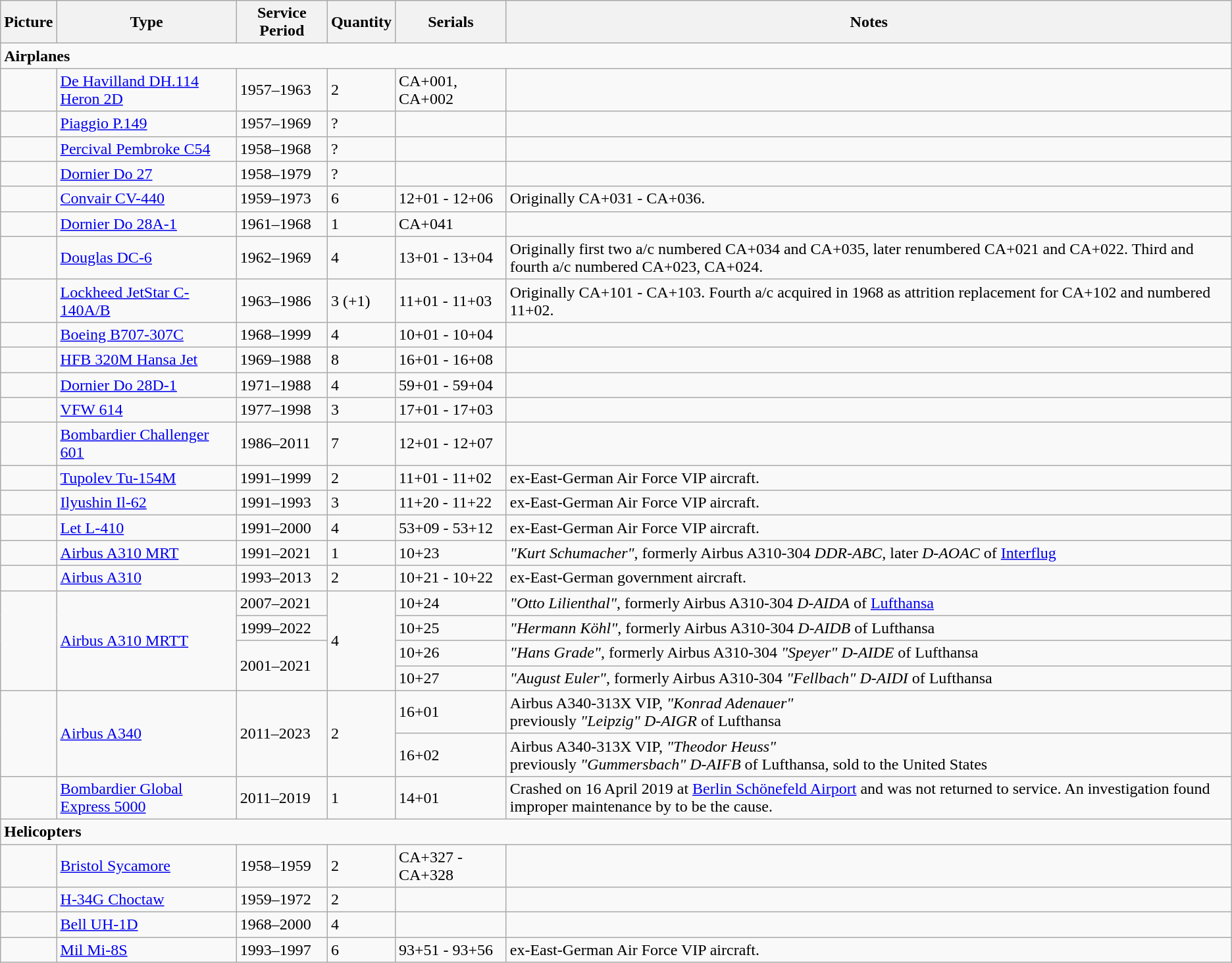<table class="wikitable">
<tr>
<th>Picture</th>
<th>Type</th>
<th>Service Period</th>
<th>Quantity</th>
<th>Serials</th>
<th>Notes</th>
</tr>
<tr>
<td colspan="6"><strong>Airplanes</strong></td>
</tr>
<tr>
<td></td>
<td><a href='#'>De Havilland DH.114 Heron 2D</a></td>
<td>1957–1963</td>
<td>2</td>
<td>CA+001, CA+002</td>
<td></td>
</tr>
<tr>
<td></td>
<td><a href='#'>Piaggio P.149</a></td>
<td>1957–1969</td>
<td>?</td>
<td></td>
<td></td>
</tr>
<tr>
<td></td>
<td><a href='#'>Percival Pembroke C54</a></td>
<td>1958–1968</td>
<td>?</td>
<td></td>
<td></td>
</tr>
<tr>
<td></td>
<td><a href='#'>Dornier Do 27</a></td>
<td>1958–1979</td>
<td>?</td>
<td></td>
<td></td>
</tr>
<tr>
<td></td>
<td><a href='#'>Convair CV-440</a></td>
<td>1959–1973</td>
<td>6</td>
<td>12+01 - 12+06</td>
<td>Originally CA+031 - CA+036.</td>
</tr>
<tr>
<td></td>
<td><a href='#'>Dornier Do 28A-1</a></td>
<td>1961–1968</td>
<td>1</td>
<td>CA+041</td>
<td></td>
</tr>
<tr>
<td></td>
<td><a href='#'>Douglas DC-6</a></td>
<td>1962–1969</td>
<td>4</td>
<td>13+01 - 13+04</td>
<td>Originally first two a/c numbered CA+034 and CA+035, later renumbered CA+021 and CA+022. Third and fourth a/c numbered CA+023, CA+024.</td>
</tr>
<tr>
<td></td>
<td><a href='#'>Lockheed JetStar C-140A/B</a></td>
<td>1963–1986</td>
<td>3 (+1)</td>
<td>11+01 - 11+03</td>
<td>Originally CA+101 - CA+103. Fourth a/c acquired in 1968 as attrition replacement for CA+102 and numbered 11+02.</td>
</tr>
<tr>
<td></td>
<td><a href='#'>Boeing B707-307C</a></td>
<td>1968–1999</td>
<td>4</td>
<td>10+01 - 10+04</td>
<td></td>
</tr>
<tr>
<td></td>
<td><a href='#'>HFB 320M Hansa Jet</a></td>
<td>1969–1988</td>
<td>8</td>
<td>16+01 - 16+08</td>
<td></td>
</tr>
<tr>
<td></td>
<td><a href='#'>Dornier Do 28D-1</a></td>
<td>1971–1988</td>
<td>4</td>
<td>59+01 - 59+04</td>
<td></td>
</tr>
<tr>
<td></td>
<td><a href='#'>VFW 614</a></td>
<td>1977–1998</td>
<td>3</td>
<td>17+01 - 17+03</td>
<td></td>
</tr>
<tr>
<td></td>
<td><a href='#'>Bombardier Challenger 601</a></td>
<td>1986–2011</td>
<td>7</td>
<td>12+01 - 12+07</td>
<td></td>
</tr>
<tr>
<td></td>
<td><a href='#'>Tupolev Tu-154M</a></td>
<td>1991–1999</td>
<td>2</td>
<td>11+01 - 11+02</td>
<td>ex-East-German Air Force VIP aircraft.</td>
</tr>
<tr>
<td></td>
<td><a href='#'>Ilyushin Il-62</a></td>
<td>1991–1993</td>
<td>3</td>
<td>11+20 - 11+22</td>
<td>ex-East-German Air Force VIP aircraft.</td>
</tr>
<tr>
<td></td>
<td><a href='#'>Let L-410</a></td>
<td>1991–2000</td>
<td>4</td>
<td>53+09 - 53+12</td>
<td>ex-East-German Air Force VIP aircraft.</td>
</tr>
<tr>
<td></td>
<td><a href='#'>Airbus A310 MRT</a></td>
<td>1991–2021</td>
<td>1</td>
<td>10+23</td>
<td><em>"Kurt Schumacher"</em>, formerly Airbus A310-304 <em>DDR-ABC</em>, later <em>D-AOAC</em> of <a href='#'>Interflug</a></td>
</tr>
<tr>
<td></td>
<td><a href='#'>Airbus A310</a></td>
<td>1993–2013</td>
<td>2</td>
<td>10+21 - 10+22</td>
<td>ex-East-German government aircraft.</td>
</tr>
<tr>
<td rowspan="4"></td>
<td rowspan="4"><a href='#'>Airbus A310 MRTT</a></td>
<td>2007–2021</td>
<td rowspan="4">4</td>
<td>10+24</td>
<td><em>"Otto Lilienthal"</em>, formerly Airbus A310-304 <em>D-AIDA</em> of <a href='#'>Lufthansa</a></td>
</tr>
<tr>
<td>1999–2022</td>
<td>10+25</td>
<td><em>"Hermann Köhl"</em>, formerly Airbus A310-304 <em>D-AIDB</em> of Lufthansa</td>
</tr>
<tr>
<td rowspan="2">2001–2021</td>
<td>10+26</td>
<td><em>"Hans Grade"</em>, formerly Airbus A310-304 <em>"Speyer"</em> <em>D-AIDE</em> of Lufthansa</td>
</tr>
<tr>
<td>10+27</td>
<td><em>"August Euler"</em>, formerly Airbus A310-304 <em>"Fellbach"</em> <em>D-AIDI</em> of Lufthansa</td>
</tr>
<tr>
<td rowspan="2"></td>
<td rowspan="2"><a href='#'>Airbus A340</a></td>
<td rowspan="2">2011–2023</td>
<td rowspan="2">2</td>
<td>16+01</td>
<td>Airbus A340-313X VIP, <em>"Konrad Adenauer"</em><br>previously <em>"Leipzig"</em> <em>D-AIGR</em> of Lufthansa</td>
</tr>
<tr>
<td>16+02</td>
<td>Airbus A340-313X VIP, <em>"Theodor Heuss"</em><br>previously <em>"Gummersbach"</em> <em>D-AIFB</em> of Lufthansa, sold to the United States</td>
</tr>
<tr>
<td></td>
<td><a href='#'>Bombardier Global Express 5000</a></td>
<td>2011–2019</td>
<td>1</td>
<td>14+01</td>
<td>Crashed on 16 April 2019 at <a href='#'>Berlin Schönefeld Airport</a> and was not returned to service. An investigation found improper maintenance by  to be the cause.</td>
</tr>
<tr>
<td colspan="6"><strong>Helicopters</strong></td>
</tr>
<tr>
<td></td>
<td><a href='#'>Bristol Sycamore</a></td>
<td>1958–1959</td>
<td>2</td>
<td>CA+327 - CA+328</td>
<td></td>
</tr>
<tr>
<td></td>
<td><a href='#'>H-34G Choctaw</a></td>
<td>1959–1972</td>
<td>2</td>
<td></td>
<td></td>
</tr>
<tr>
<td></td>
<td><a href='#'>Bell UH-1D</a></td>
<td>1968–2000</td>
<td>4</td>
<td></td>
<td></td>
</tr>
<tr>
<td></td>
<td><a href='#'>Mil Mi-8S</a></td>
<td>1993–1997</td>
<td>6</td>
<td>93+51 - 93+56</td>
<td>ex-East-German Air Force VIP aircraft.</td>
</tr>
</table>
